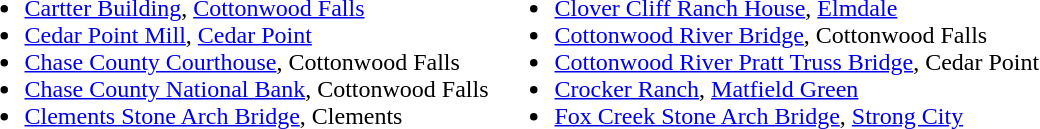<table>
<tr ---- valign="top">
<td><br><ul><li><a href='#'>Cartter Building</a>, <a href='#'>Cottonwood Falls</a></li><li><a href='#'>Cedar Point Mill</a>, <a href='#'>Cedar Point</a></li><li><a href='#'>Chase County Courthouse</a>, Cottonwood Falls</li><li><a href='#'>Chase County National Bank</a>, Cottonwood Falls</li><li><a href='#'>Clements Stone Arch Bridge</a>, Clements</li></ul></td>
<td><br><ul><li><a href='#'>Clover Cliff Ranch House</a>, <a href='#'>Elmdale</a></li><li><a href='#'>Cottonwood River Bridge</a>, Cottonwood Falls</li><li><a href='#'>Cottonwood River Pratt Truss Bridge</a>, Cedar Point</li><li><a href='#'>Crocker Ranch</a>, <a href='#'>Matfield Green</a></li><li><a href='#'>Fox Creek Stone Arch Bridge</a>, <a href='#'>Strong City</a></li></ul></td>
</tr>
</table>
